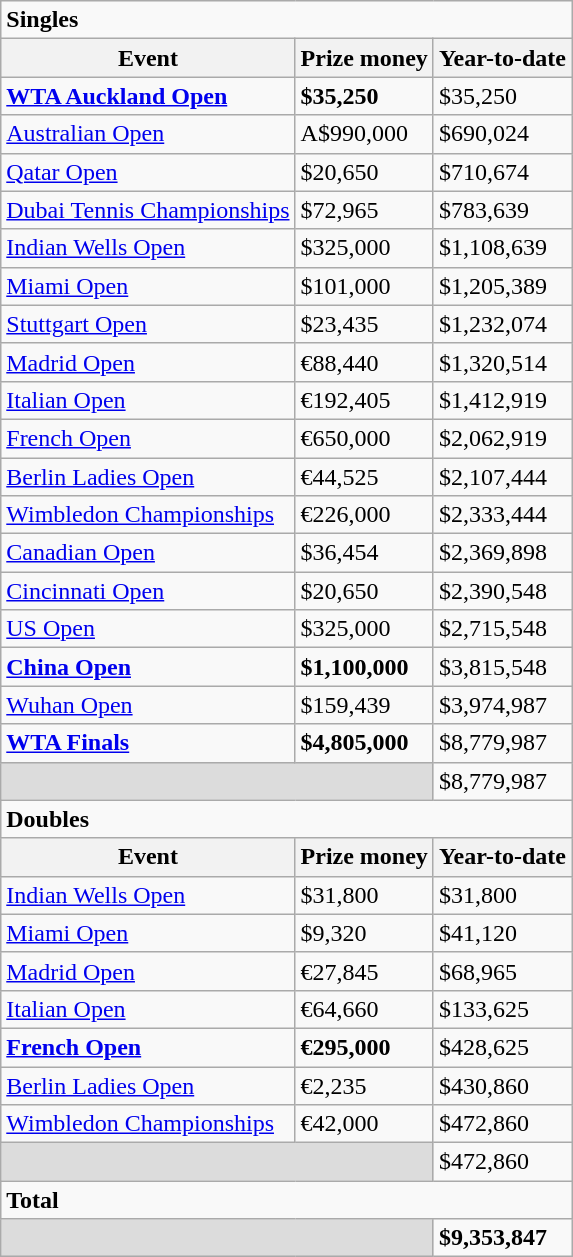<table class="wikitable sortable">
<tr>
<td colspan=3><strong>Singles</strong></td>
</tr>
<tr>
<th>Event</th>
<th>Prize money</th>
<th>Year-to-date</th>
</tr>
<tr>
<td><strong><a href='#'>WTA Auckland Open</a></strong></td>
<td><strong>$35,250</strong></td>
<td>$35,250</td>
</tr>
<tr>
<td><a href='#'>Australian Open</a></td>
<td>A$990,000</td>
<td>$690,024</td>
</tr>
<tr>
<td><a href='#'>Qatar Open</a></td>
<td>$20,650</td>
<td>$710,674</td>
</tr>
<tr>
<td><a href='#'>Dubai Tennis Championships</a></td>
<td>$72,965</td>
<td>$783,639</td>
</tr>
<tr>
<td><a href='#'>Indian Wells Open</a></td>
<td>$325,000</td>
<td>$1,108,639</td>
</tr>
<tr>
<td><a href='#'>Miami Open</a></td>
<td>$101,000</td>
<td>$1,205,389</td>
</tr>
<tr>
<td><a href='#'>Stuttgart Open</a></td>
<td>$23,435</td>
<td>$1,232,074</td>
</tr>
<tr>
<td><a href='#'>Madrid Open</a></td>
<td>€88,440</td>
<td>$1,320,514</td>
</tr>
<tr>
<td><a href='#'>Italian Open</a></td>
<td>€192,405</td>
<td>$1,412,919</td>
</tr>
<tr>
<td><a href='#'>French Open</a></td>
<td>€650,000</td>
<td>$2,062,919</td>
</tr>
<tr>
<td><a href='#'>Berlin Ladies Open</a></td>
<td>€44,525</td>
<td>$2,107,444</td>
</tr>
<tr>
<td><a href='#'>Wimbledon Championships</a></td>
<td>€226,000</td>
<td>$2,333,444</td>
</tr>
<tr>
<td><a href='#'>Canadian Open</a></td>
<td>$36,454</td>
<td>$2,369,898</td>
</tr>
<tr>
<td><a href='#'>Cincinnati Open</a></td>
<td>$20,650</td>
<td>$2,390,548</td>
</tr>
<tr>
<td><a href='#'>US Open</a></td>
<td>$325,000</td>
<td>$2,715,548</td>
</tr>
<tr>
<td><strong><a href='#'>China Open</a></strong></td>
<td><strong>$1,100,000</strong></td>
<td>$3,815,548</td>
</tr>
<tr>
<td><a href='#'>Wuhan Open</a></td>
<td>$159,439</td>
<td>$3,974,987</td>
</tr>
<tr>
<td><strong><a href='#'>WTA Finals</a></strong></td>
<td><strong>$4,805,000</strong></td>
<td>$8,779,987</td>
</tr>
<tr class="sortbottom">
<td colspan=2 bgcolor=#DCDCDC></td>
<td>$8,779,987</td>
</tr>
<tr>
<td colspan=3><strong>Doubles</strong></td>
</tr>
<tr>
<th>Event</th>
<th>Prize money</th>
<th>Year-to-date</th>
</tr>
<tr>
<td><a href='#'>Indian Wells Open</a></td>
<td>$31,800</td>
<td>$31,800</td>
</tr>
<tr>
<td><a href='#'>Miami Open</a></td>
<td>$9,320</td>
<td>$41,120</td>
</tr>
<tr>
<td><a href='#'>Madrid Open</a></td>
<td>€27,845</td>
<td>$68,965</td>
</tr>
<tr>
<td><a href='#'>Italian Open</a></td>
<td>€64,660</td>
<td>$133,625</td>
</tr>
<tr>
<td><strong><a href='#'>French Open</a></strong></td>
<td><strong>€295,000</strong></td>
<td>$428,625</td>
</tr>
<tr>
<td><a href='#'>Berlin Ladies Open</a></td>
<td>€2,235</td>
<td>$430,860</td>
</tr>
<tr>
<td><a href='#'>Wimbledon Championships</a></td>
<td>€42,000</td>
<td>$472,860</td>
</tr>
<tr class="sortbottom">
<td colspan=2 bgcolor=#DCDCDC></td>
<td>$472,860</td>
</tr>
<tr>
<td colspan=3><strong>Total</strong> </td>
</tr>
<tr class="sortbottom">
<td colspan=2 bgcolor=#DCDCDC></td>
<td><strong>$9,353,847</strong></td>
</tr>
</table>
